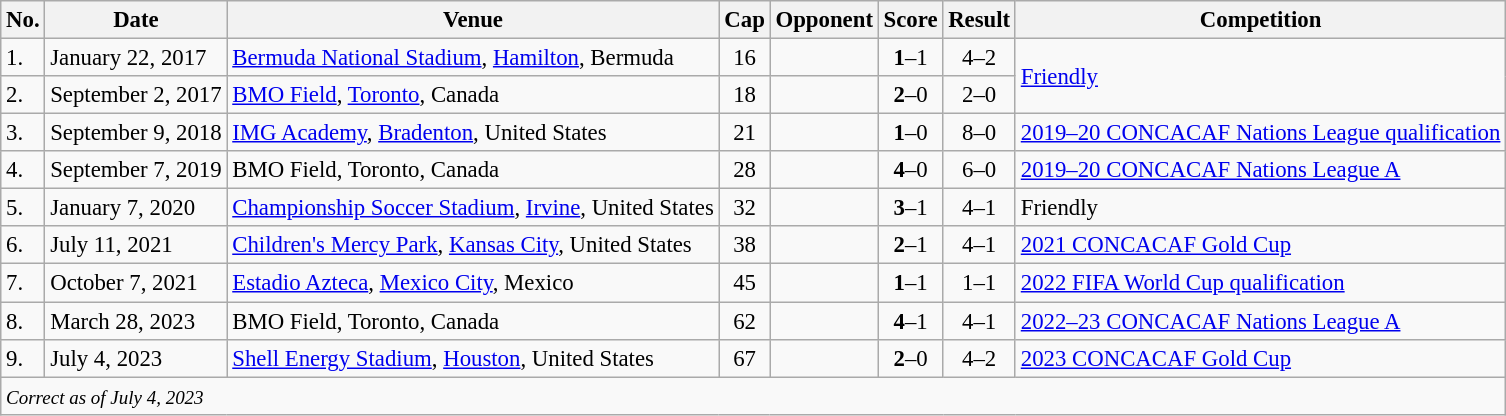<table class="wikitable" style=font-size:95%;">
<tr>
<th>No.</th>
<th>Date</th>
<th>Venue</th>
<th>Cap</th>
<th>Opponent</th>
<th>Score</th>
<th>Result</th>
<th>Competition</th>
</tr>
<tr>
<td>1.</td>
<td>January 22, 2017</td>
<td><a href='#'>Bermuda National Stadium</a>, <a href='#'>Hamilton</a>, Bermuda</td>
<td align=center>16</td>
<td></td>
<td align=center><strong>1</strong>–1</td>
<td align=center>4–2</td>
<td rowspan=2><a href='#'>Friendly</a></td>
</tr>
<tr>
<td>2.</td>
<td>September 2, 2017</td>
<td><a href='#'>BMO Field</a>, <a href='#'>Toronto</a>, Canada</td>
<td align=center>18</td>
<td></td>
<td align=center><strong>2</strong>–0</td>
<td align=center>2–0</td>
</tr>
<tr>
<td>3.</td>
<td>September 9, 2018</td>
<td><a href='#'>IMG Academy</a>, <a href='#'>Bradenton</a>, United States</td>
<td align=center>21</td>
<td></td>
<td align=center><strong>1</strong>–0</td>
<td align=center>8–0</td>
<td><a href='#'>2019–20 CONCACAF Nations League qualification</a></td>
</tr>
<tr>
<td>4.</td>
<td>September 7, 2019</td>
<td>BMO Field, Toronto, Canada</td>
<td align=center>28</td>
<td></td>
<td align=center><strong>4</strong>–0</td>
<td align=center>6–0</td>
<td><a href='#'>2019–20 CONCACAF Nations League A</a></td>
</tr>
<tr>
<td>5.</td>
<td>January 7, 2020</td>
<td><a href='#'>Championship Soccer Stadium</a>, <a href='#'>Irvine</a>, United States</td>
<td align=center>32</td>
<td></td>
<td align=center><strong>3</strong>–1</td>
<td align=center>4–1</td>
<td>Friendly</td>
</tr>
<tr>
<td>6.</td>
<td>July 11, 2021</td>
<td><a href='#'>Children's Mercy Park</a>, <a href='#'>Kansas City</a>, United States</td>
<td align=center>38</td>
<td></td>
<td align=center><strong>2</strong>–1</td>
<td align=center>4–1</td>
<td><a href='#'>2021 CONCACAF Gold Cup</a></td>
</tr>
<tr>
<td>7.</td>
<td>October 7, 2021</td>
<td><a href='#'>Estadio Azteca</a>, <a href='#'>Mexico City</a>, Mexico</td>
<td align=center>45</td>
<td></td>
<td align=center><strong>1</strong>–1</td>
<td align=center>1–1</td>
<td><a href='#'>2022 FIFA World Cup qualification</a></td>
</tr>
<tr>
<td>8.</td>
<td>March 28, 2023</td>
<td>BMO Field, Toronto, Canada</td>
<td align=center>62</td>
<td></td>
<td align=center><strong>4</strong>–1</td>
<td align=center>4–1</td>
<td><a href='#'>2022–23 CONCACAF Nations League A</a></td>
</tr>
<tr>
<td>9.</td>
<td>July 4, 2023</td>
<td><a href='#'>Shell Energy Stadium</a>, <a href='#'>Houston</a>, United States</td>
<td align=center>67</td>
<td></td>
<td align=center><strong>2</strong>–0</td>
<td align=center>4–2</td>
<td><a href='#'>2023 CONCACAF Gold Cup</a></td>
</tr>
<tr>
<td colspan="15"><small><em>Correct as of July 4, 2023</em></small></td>
</tr>
</table>
